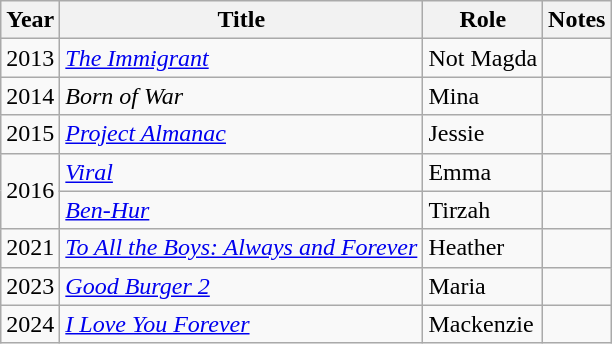<table class="wikitable sortable">
<tr>
<th>Year</th>
<th>Title</th>
<th>Role</th>
<th class="unsortable">Notes</th>
</tr>
<tr>
<td>2013</td>
<td><em><a href='#'>The Immigrant</a></em></td>
<td>Not Magda</td>
<td></td>
</tr>
<tr>
<td>2014</td>
<td><em>Born of War</em></td>
<td>Mina</td>
<td></td>
</tr>
<tr>
<td>2015</td>
<td><em><a href='#'>Project Almanac</a></em></td>
<td>Jessie</td>
<td></td>
</tr>
<tr>
<td rowspan="2">2016</td>
<td><em><a href='#'>Viral</a></em></td>
<td>Emma</td>
<td></td>
</tr>
<tr>
<td><em><a href='#'>Ben-Hur</a></em></td>
<td>Tirzah</td>
<td></td>
</tr>
<tr>
<td>2021</td>
<td><em><a href='#'>To All the Boys: Always and Forever</a></em></td>
<td>Heather</td>
<td></td>
</tr>
<tr>
<td>2023</td>
<td><em><a href='#'>Good Burger 2</a></em></td>
<td>Maria</td>
<td></td>
</tr>
<tr>
<td>2024</td>
<td><em><a href='#'>I Love You Forever</a></em></td>
<td>Mackenzie</td>
<td></td>
</tr>
</table>
